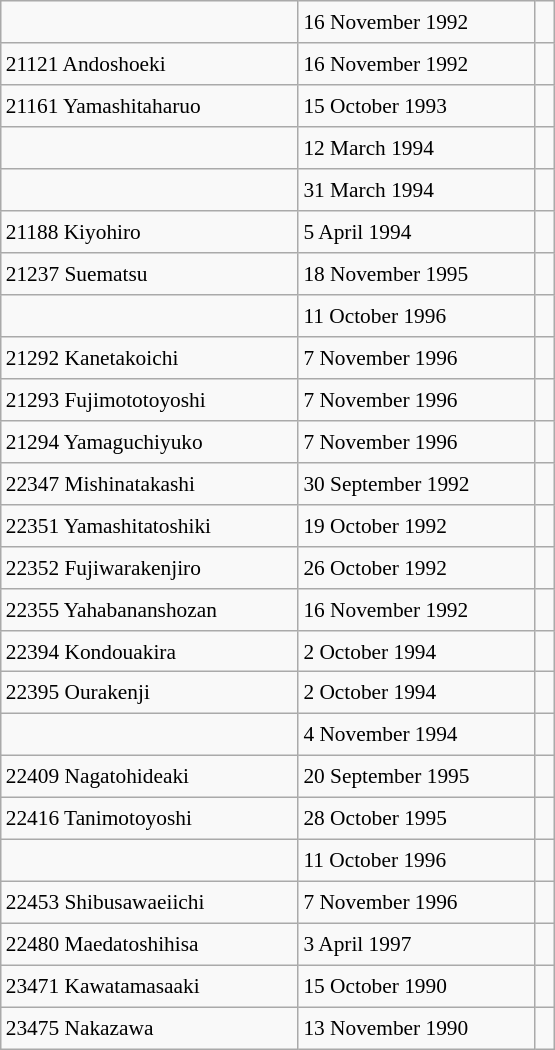<table class="wikitable" style="font-size: 89%; float: left; width: 26em; margin-right: 1em; height: 700px">
<tr>
<td></td>
<td>16 November 1992</td>
<td> </td>
</tr>
<tr>
<td>21121 Andoshoeki</td>
<td>16 November 1992</td>
<td> </td>
</tr>
<tr>
<td>21161 Yamashitaharuo</td>
<td>15 October 1993</td>
<td> </td>
</tr>
<tr>
<td></td>
<td>12 March 1994</td>
<td> </td>
</tr>
<tr>
<td></td>
<td>31 March 1994</td>
<td> </td>
</tr>
<tr>
<td>21188 Kiyohiro</td>
<td>5 April 1994</td>
<td> </td>
</tr>
<tr>
<td>21237 Suematsu</td>
<td>18 November 1995</td>
<td> </td>
</tr>
<tr>
<td></td>
<td>11 October 1996</td>
<td></td>
</tr>
<tr>
<td>21292 Kanetakoichi</td>
<td>7 November 1996</td>
<td> </td>
</tr>
<tr>
<td>21293 Fujimototoyoshi</td>
<td>7 November 1996</td>
<td> </td>
</tr>
<tr>
<td>21294 Yamaguchiyuko</td>
<td>7 November 1996</td>
<td> </td>
</tr>
<tr>
<td>22347 Mishinatakashi</td>
<td>30 September 1992</td>
<td> </td>
</tr>
<tr>
<td>22351 Yamashitatoshiki</td>
<td>19 October 1992</td>
<td> </td>
</tr>
<tr>
<td>22352 Fujiwarakenjiro</td>
<td>26 October 1992</td>
<td> </td>
</tr>
<tr>
<td>22355 Yahabananshozan</td>
<td>16 November 1992</td>
<td> </td>
</tr>
<tr>
<td>22394 Kondouakira</td>
<td>2 October 1994</td>
<td> </td>
</tr>
<tr>
<td>22395 Ourakenji</td>
<td>2 October 1994</td>
<td> </td>
</tr>
<tr>
<td></td>
<td>4 November 1994</td>
<td> </td>
</tr>
<tr>
<td>22409 Nagatohideaki</td>
<td>20 September 1995</td>
<td> </td>
</tr>
<tr>
<td>22416 Tanimotoyoshi</td>
<td>28 October 1995</td>
<td> </td>
</tr>
<tr>
<td></td>
<td>11 October 1996</td>
<td></td>
</tr>
<tr>
<td>22453 Shibusawaeiichi</td>
<td>7 November 1996</td>
<td> </td>
</tr>
<tr>
<td>22480 Maedatoshihisa</td>
<td>3 April 1997</td>
<td> </td>
</tr>
<tr>
<td>23471 Kawatamasaaki</td>
<td>15 October 1990</td>
<td> </td>
</tr>
<tr>
<td>23475 Nakazawa</td>
<td>13 November 1990</td>
<td> </td>
</tr>
</table>
